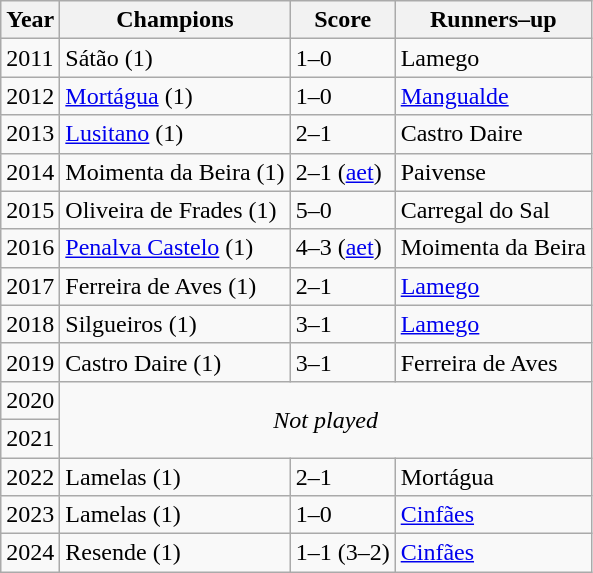<table class="wikitable" style="text-align:left">
<tr>
<th style= width="100px">Year</th>
<th style= width="400px">Champions</th>
<th style= width="100px">Score</th>
<th style= width="400px">Runners–up</th>
</tr>
<tr>
<td>2011</td>
<td>Sátão (1)</td>
<td>1–0</td>
<td>Lamego</td>
</tr>
<tr>
<td>2012</td>
<td><a href='#'>Mortágua</a> (1)</td>
<td>1–0</td>
<td><a href='#'>Mangualde</a></td>
</tr>
<tr>
<td>2013</td>
<td><a href='#'>Lusitano</a> (1)</td>
<td>2–1</td>
<td>Castro Daire</td>
</tr>
<tr>
<td>2014</td>
<td>Moimenta da Beira (1)</td>
<td>2–1 (<a href='#'>aet</a>)</td>
<td>Paivense</td>
</tr>
<tr>
<td>2015</td>
<td>Oliveira de Frades (1)</td>
<td>5–0</td>
<td>Carregal do Sal</td>
</tr>
<tr>
<td>2016</td>
<td><a href='#'>Penalva Castelo</a> (1)</td>
<td>4–3 (<a href='#'>aet</a>)</td>
<td>Moimenta da Beira</td>
</tr>
<tr>
<td>2017</td>
<td>Ferreira de Aves (1)</td>
<td>2–1</td>
<td><a href='#'>Lamego</a></td>
</tr>
<tr>
<td>2018</td>
<td>Silgueiros (1)</td>
<td>3–1</td>
<td><a href='#'>Lamego</a></td>
</tr>
<tr>
<td>2019</td>
<td>Castro Daire (1)</td>
<td>3–1</td>
<td>Ferreira de Aves</td>
</tr>
<tr>
<td>2020</td>
<td align=center colspan=3 rowspan=2><em>Not played</em></td>
</tr>
<tr>
<td>2021</td>
</tr>
<tr>
<td>2022</td>
<td>Lamelas (1)</td>
<td>2–1</td>
<td>Mortágua</td>
</tr>
<tr>
<td>2023</td>
<td>Lamelas (1)</td>
<td>1–0</td>
<td><a href='#'>Cinfães</a></td>
</tr>
<tr>
<td>2024</td>
<td>Resende (1)</td>
<td>1–1 (3–2)</td>
<td><a href='#'>Cinfães</a></td>
</tr>
</table>
